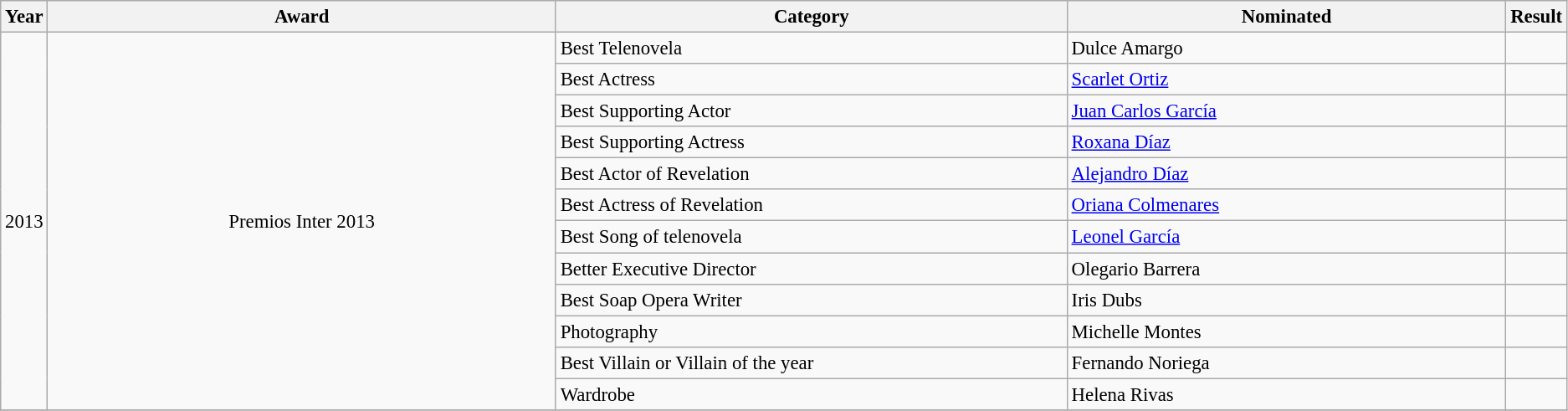<table class="wikitable" style="font-size: 95%;">
<tr align="center">
<th>Year</th>
<th width=35%>Award</th>
<th width=35%>Category</th>
<th width=30%>Nominated</th>
<th width=5%>Result</th>
</tr>
<tr>
<td rowspan="12">2013</td>
<td rowspan="12" style="text-align:center;">Premios Inter 2013</td>
<td>Best Telenovela</td>
<td>Dulce Amargo</td>
<td></td>
</tr>
<tr>
<td>Best Actress</td>
<td><a href='#'>Scarlet Ortiz</a></td>
<td></td>
</tr>
<tr>
<td>Best Supporting Actor</td>
<td><a href='#'>Juan Carlos García</a></td>
<td></td>
</tr>
<tr>
<td>Best Supporting Actress</td>
<td><a href='#'>Roxana Díaz</a></td>
<td></td>
</tr>
<tr>
<td>Best Actor of Revelation</td>
<td><a href='#'>Alejandro Díaz</a></td>
<td></td>
</tr>
<tr>
<td>Best Actress of Revelation</td>
<td><a href='#'>Oriana Colmenares</a></td>
<td></td>
</tr>
<tr>
<td>Best Song of telenovela</td>
<td><a href='#'>Leonel García</a></td>
<td></td>
</tr>
<tr>
<td>Better Executive Director</td>
<td>Olegario Barrera</td>
<td></td>
</tr>
<tr>
<td>Best Soap Opera Writer</td>
<td>Iris Dubs</td>
<td></td>
</tr>
<tr>
<td>Photography</td>
<td>Michelle Montes</td>
<td></td>
</tr>
<tr>
<td>Best Villain or Villain of the year</td>
<td>Fernando Noriega</td>
<td></td>
</tr>
<tr>
<td>Wardrobe</td>
<td>Helena Rivas</td>
<td></td>
</tr>
<tr>
</tr>
</table>
